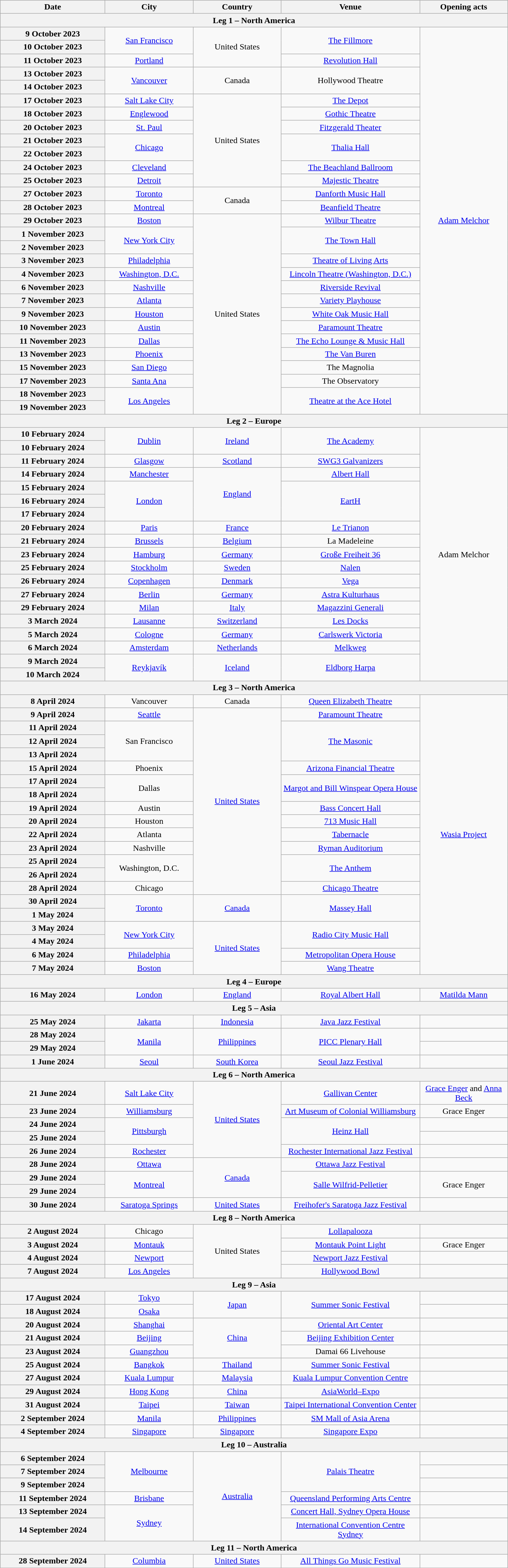<table class="wikitable plainrowheaders" style="text-align:center;">
<tr>
<th scope="col" style="width:12em;">Date</th>
<th scope="col" style="width:10em;">City</th>
<th scope="col" style="width:10em;">Country</th>
<th scope="col" style="width:16em;">Venue</th>
<th scope="col" style="width:10em;">Opening acts</th>
</tr>
<tr>
<th colspan="5">Leg 1 – North America</th>
</tr>
<tr>
<th scope="row" style="text-align:center;">9 October 2023</th>
<td rowspan="2"><a href='#'>San Francisco</a></td>
<td rowspan="3">United States</td>
<td rowspan="2"><a href='#'>The Fillmore</a></td>
<td rowspan="29"><a href='#'>Adam Melchor</a></td>
</tr>
<tr>
<th scope="row" style="text-align:center;">10 October 2023</th>
</tr>
<tr>
<th scope="row" style="text-align:center;">11 October 2023</th>
<td rowspan="1"><a href='#'>Portland</a></td>
<td><a href='#'>Revolution Hall</a></td>
</tr>
<tr>
<th scope="row" style="text-align:center;">13 October 2023</th>
<td rowspan="2"><a href='#'>Vancouver</a></td>
<td rowspan="2">Canada</td>
<td rowspan="2">Hollywood Theatre</td>
</tr>
<tr>
<th scope="row" style="text-align:center;">14 October 2023</th>
</tr>
<tr>
<th scope="row" style="text-align:center;">17 October 2023</th>
<td rowspan="1"><a href='#'>Salt Lake City</a></td>
<td rowspan="7">United States</td>
<td rowspan="1"><a href='#'>The Depot</a></td>
</tr>
<tr>
<th scope="row" style="text-align:center;">18 October 2023</th>
<td rowspan="1"><a href='#'>Englewood</a></td>
<td rowspan="1"><a href='#'>Gothic Theatre</a></td>
</tr>
<tr>
<th scope="row" style="text-align:center;">20 October 2023</th>
<td rowspan="1"><a href='#'>St. Paul</a></td>
<td rowspan="1"><a href='#'>Fitzgerald Theater</a></td>
</tr>
<tr>
<th scope="row" style="text-align:center;">21 October 2023</th>
<td rowspan="2"><a href='#'>Chicago</a></td>
<td rowspan="2"><a href='#'>Thalia Hall</a></td>
</tr>
<tr>
<th scope="row" style="text-align:center;">22 October 2023</th>
</tr>
<tr>
<th scope="row" style="text-align:center;">24 October 2023</th>
<td rowspan="1"><a href='#'>Cleveland</a></td>
<td rowspan="1"><a href='#'>The Beachland Ballroom</a></td>
</tr>
<tr>
<th scope="row" style="text-align:center;">25 October 2023</th>
<td rowspan="1"><a href='#'>Detroit</a></td>
<td rowspan="1"><a href='#'>Majestic Theatre</a></td>
</tr>
<tr>
<th scope="row" style="text-align:center;">27 October 2023</th>
<td rowspan="1"><a href='#'>Toronto</a></td>
<td rowspan="2">Canada</td>
<td rowspan="1"><a href='#'>Danforth Music Hall</a></td>
</tr>
<tr>
<th scope="row" style="text-align:center;">28 October 2023</th>
<td rowspan="1"><a href='#'>Montreal</a></td>
<td rowspan="1"><a href='#'>Beanfield Theatre</a></td>
</tr>
<tr>
<th scope="row" style="text-align:center;">29 October 2023</th>
<td rowspan="1"><a href='#'>Boston</a></td>
<td rowspan="15">United States</td>
<td rowspan="1"><a href='#'>Wilbur Theatre</a></td>
</tr>
<tr>
<th scope="row" style="text-align:center;">1 November 2023</th>
<td rowspan="2"><a href='#'>New York City</a></td>
<td rowspan="2"><a href='#'>The Town Hall</a></td>
</tr>
<tr>
<th scope="row" style="text-align:center;">2 November 2023</th>
</tr>
<tr>
<th scope="row" style="text-align:center;">3 November 2023</th>
<td><a href='#'>Philadelphia</a></td>
<td><a href='#'>Theatre of Living Arts</a></td>
</tr>
<tr>
<th scope="row" style="text-align:center;">4 November 2023</th>
<td rowspan="1"><a href='#'>Washington, D.C.</a></td>
<td rowspan="1"><a href='#'>Lincoln Theatre (Washington, D.C.)</a></td>
</tr>
<tr>
<th scope="row" style="text-align:center;">6 November 2023</th>
<td rowspan="1"><a href='#'>Nashville</a></td>
<td rowspan="1"><a href='#'>Riverside Revival</a></td>
</tr>
<tr>
<th scope="row" style="text-align:center;">7 November 2023</th>
<td rowspan="1"><a href='#'>Atlanta</a></td>
<td rowspan="1"><a href='#'>Variety Playhouse</a></td>
</tr>
<tr>
<th scope="row" style="text-align:center;">9 November 2023</th>
<td rowspan="1"><a href='#'>Houston</a></td>
<td rowspan="1"><a href='#'>White Oak Music Hall</a></td>
</tr>
<tr>
<th scope="row" style="text-align:center;">10 November 2023</th>
<td rowspan="1"><a href='#'>Austin</a></td>
<td rowspan="1"><a href='#'>Paramount Theatre</a></td>
</tr>
<tr>
<th scope="row" style="text-align:center;">11 November 2023</th>
<td rowspan="1"><a href='#'>Dallas</a></td>
<td rowspan="1"><a href='#'>The Echo Lounge & Music Hall</a></td>
</tr>
<tr>
<th scope="row" style="text-align:center;">13 November 2023</th>
<td rowspan="1"><a href='#'>Phoenix</a></td>
<td rowspan="1"><a href='#'>The Van Buren</a></td>
</tr>
<tr>
<th scope="row" style="text-align:center;">15 November 2023</th>
<td rowspan="1"><a href='#'>San Diego</a></td>
<td rowspan="1">The Magnolia</td>
</tr>
<tr>
<th scope="row" style="text-align:center;">17 November 2023</th>
<td><a href='#'>Santa Ana</a></td>
<td>The Observatory</td>
</tr>
<tr>
<th scope="row" style="text-align:center;">18 November 2023</th>
<td rowspan="2"><a href='#'>Los Angeles</a></td>
<td rowspan="2"><a href='#'>Theatre at the Ace Hotel</a></td>
</tr>
<tr>
<th scope="row" style="text-align:center;">19 November 2023</th>
</tr>
<tr>
<th colspan="5">Leg 2 – Europe</th>
</tr>
<tr>
<th scope="row" style="text-align:center;">10 February 2024</th>
<td rowspan="2"><a href='#'>Dublin</a></td>
<td rowspan="2"><a href='#'>Ireland</a></td>
<td rowspan="2"><a href='#'>The Academy</a></td>
<td rowspan="19">Adam Melchor</td>
</tr>
<tr>
<th scope="row" style="text-align:center;">10 February 2024</th>
</tr>
<tr>
<th scope="row" style="text-align:center;">11 February 2024</th>
<td><a href='#'>Glasgow</a></td>
<td><a href='#'>Scotland</a></td>
<td><a href='#'>SWG3 Galvanizers</a></td>
</tr>
<tr>
<th scope="row" style="text-align:center;">14 February 2024</th>
<td><a href='#'>Manchester</a></td>
<td rowspan="4"><a href='#'>England</a></td>
<td><a href='#'>Albert Hall</a></td>
</tr>
<tr>
<th scope="row" style="text-align:center;">15 February 2024</th>
<td rowspan="3"><a href='#'>London</a></td>
<td rowspan="3"><a href='#'>EartH</a></td>
</tr>
<tr>
<th scope="row" style="text-align:center;">16 February 2024</th>
</tr>
<tr>
<th scope="row" style="text-align:center;">17 February 2024</th>
</tr>
<tr>
<th scope="row" style="text-align:center;">20 February 2024</th>
<td><a href='#'>Paris</a></td>
<td><a href='#'>France</a></td>
<td><a href='#'>Le Trianon</a></td>
</tr>
<tr>
<th scope="row" style="text-align:center;">21 February 2024</th>
<td><a href='#'>Brussels</a></td>
<td><a href='#'>Belgium</a></td>
<td>La Madeleine</td>
</tr>
<tr>
<th scope="row" style="text-align:center;">23 February 2024</th>
<td><a href='#'>Hamburg</a></td>
<td><a href='#'>Germany</a></td>
<td><a href='#'>Große Freiheit 36</a></td>
</tr>
<tr>
<th scope="row" style="text-align:center;">25 February 2024</th>
<td><a href='#'>Stockholm</a></td>
<td><a href='#'>Sweden</a></td>
<td><a href='#'>Nalen</a></td>
</tr>
<tr>
<th scope="row" style="text-align:center;">26 February 2024</th>
<td><a href='#'>Copenhagen</a></td>
<td><a href='#'>Denmark</a></td>
<td><a href='#'>Vega</a></td>
</tr>
<tr>
<th scope="row" style="text-align:center;">27 February 2024</th>
<td><a href='#'>Berlin</a></td>
<td><a href='#'>Germany</a></td>
<td><a href='#'>Astra Kulturhaus</a></td>
</tr>
<tr>
<th scope="row" style="text-align:center;">29 February 2024</th>
<td><a href='#'>Milan</a></td>
<td><a href='#'>Italy</a></td>
<td><a href='#'>Magazzini Generali</a></td>
</tr>
<tr>
<th scope="row" style="text-align:center;">3 March 2024</th>
<td><a href='#'>Lausanne</a></td>
<td><a href='#'>Switzerland</a></td>
<td><a href='#'>Les Docks</a></td>
</tr>
<tr>
<th scope="row" style="text-align:center;">5 March 2024</th>
<td><a href='#'>Cologne</a></td>
<td><a href='#'>Germany</a></td>
<td><a href='#'>Carlswerk Victoria</a></td>
</tr>
<tr>
<th scope="row" style="text-align:center;">6 March 2024</th>
<td><a href='#'>Amsterdam</a></td>
<td><a href='#'>Netherlands</a></td>
<td><a href='#'>Melkweg</a></td>
</tr>
<tr>
<th scope="row" style="text-align:center;">9 March 2024</th>
<td rowspan="2"><a href='#'>Reykjavík</a></td>
<td rowspan="2"><a href='#'>Iceland</a></td>
<td rowspan="2"><a href='#'>Eldborg Harpa</a></td>
</tr>
<tr>
<th scope="row" style="text-align:center;">10 March 2024</th>
</tr>
<tr>
<th colspan="5">Leg 3 – North America</th>
</tr>
<tr>
<th scope="row" style="text-align:center;">8 April 2024</th>
<td>Vancouver</td>
<td>Canada</td>
<td><a href='#'>Queen Elizabeth Theatre</a></td>
<td rowspan="21"><a href='#'>Wasia Project</a></td>
</tr>
<tr>
<th scope="row" style="text-align:center;">9 April 2024</th>
<td><a href='#'>Seattle</a></td>
<td rowspan="14"><a href='#'>United States</a></td>
<td><a href='#'>Paramount Theatre</a></td>
</tr>
<tr>
<th scope="row" style="text-align:center;">11 April 2024</th>
<td rowspan="3">San Francisco</td>
<td rowspan="3"><a href='#'>The Masonic</a></td>
</tr>
<tr>
<th scope="row" style="text-align:center;">12 April 2024</th>
</tr>
<tr>
<th scope="row" style="text-align:center;">13 April 2024</th>
</tr>
<tr>
<th scope="row" style="text-align:center;">15 April 2024</th>
<td>Phoenix</td>
<td><a href='#'>Arizona Financial Theatre</a></td>
</tr>
<tr>
<th scope="row" style="text-align:center;">17 April 2024</th>
<td rowspan="2">Dallas</td>
<td rowspan="2"><a href='#'>Margot and Bill Winspear Opera House</a></td>
</tr>
<tr>
<th scope="row" style="text-align:center;">18 April 2024</th>
</tr>
<tr>
<th scope="row" style="text-align:center;">19 April 2024</th>
<td>Austin</td>
<td><a href='#'>Bass Concert Hall</a></td>
</tr>
<tr>
<th scope="row" style="text-align:center;">20 April 2024</th>
<td>Houston</td>
<td><a href='#'>713 Music Hall</a></td>
</tr>
<tr>
<th scope="row" style="text-align:center;">22 April 2024</th>
<td>Atlanta</td>
<td><a href='#'>Tabernacle</a></td>
</tr>
<tr>
<th scope="row" style="text-align:center;">23 April 2024</th>
<td>Nashville</td>
<td><a href='#'>Ryman Auditorium</a></td>
</tr>
<tr>
<th scope="row" style="text-align:center;">25 April 2024</th>
<td rowspan="2">Washington, D.C.</td>
<td rowspan="2"><a href='#'>The Anthem</a></td>
</tr>
<tr>
<th scope="row" style="text-align:center;">26 April 2024</th>
</tr>
<tr>
<th scope="row" style="text-align:center;">28 April 2024</th>
<td>Chicago</td>
<td><a href='#'>Chicago Theatre</a></td>
</tr>
<tr>
<th scope="row" style="text-align:center;">30 April 2024</th>
<td rowspan="2"><a href='#'>Toronto</a></td>
<td rowspan="2"><a href='#'>Canada</a></td>
<td rowspan="2"><a href='#'>Massey Hall</a></td>
</tr>
<tr>
<th scope="row" style="text-align:center;">1 May 2024</th>
</tr>
<tr>
<th scope="row" style="text-align:center;">3 May 2024</th>
<td rowspan="2"><a href='#'>New York City</a></td>
<td rowspan="4"><a href='#'>United States</a></td>
<td rowspan="2"><a href='#'>Radio City Music Hall</a></td>
</tr>
<tr>
<th scope="row" style="text-align:center;">4 May 2024</th>
</tr>
<tr>
<th scope="row" style="text-align:center;">6 May 2024</th>
<td rowspan="1"><a href='#'>Philadelphia</a></td>
<td rowspan="1"><a href='#'>Metropolitan Opera House</a></td>
</tr>
<tr>
<th scope="row" style="text-align:center;">7 May 2024</th>
<td rowspan="1"><a href='#'>Boston</a></td>
<td rowspan="1"><a href='#'>Wang Theatre</a></td>
</tr>
<tr>
<th colspan="5">Leg 4 – Europe</th>
</tr>
<tr>
<th scope="row" style="text-align:center;">16 May 2024</th>
<td rowspan="1"><a href='#'>London</a></td>
<td rowspan="1"><a href='#'>England</a></td>
<td rowspan="1"><a href='#'>Royal Albert Hall</a></td>
<td rowspan="1"><a href='#'>Matilda Mann</a></td>
</tr>
<tr>
<th colspan="5">Leg 5 – Asia</th>
</tr>
<tr>
<th scope="row" style="text-align:center;">25 May 2024</th>
<td rowspan="1"><a href='#'>Jakarta</a></td>
<td rowspan="1"><a href='#'>Indonesia</a></td>
<td rowspan="1"><a href='#'>Java Jazz Festival</a></td>
<td></td>
</tr>
<tr>
<th scope="row" style="text-align:center;">28 May 2024</th>
<td rowspan="2"><a href='#'>Manila</a></td>
<td rowspan="2"><a href='#'>Philippines</a></td>
<td rowspan="2"><a href='#'>PICC Plenary Hall</a></td>
<td></td>
</tr>
<tr>
<th scope="row" style="text-align:center;">29 May 2024</th>
<td></td>
</tr>
<tr>
<th scope="row" style="text-align:center;">1 June 2024</th>
<td rowspan="1"><a href='#'>Seoul</a></td>
<td rowspan="1"><a href='#'>South Korea</a></td>
<td rowspan="1"><a href='#'>Seoul Jazz Festival</a></td>
<td></td>
</tr>
<tr>
<th colspan="5">Leg 6 – North America</th>
</tr>
<tr>
<th scope="row" style="text-align:center;">21 June 2024</th>
<td rowspan="1"><a href='#'>Salt Lake City</a></td>
<td rowspan="5"><a href='#'>United States</a></td>
<td rowspan="1"><a href='#'>Gallivan Center</a></td>
<td rowspan="1"><a href='#'>Grace Enger</a> and <a href='#'>Anna Beck</a></td>
</tr>
<tr>
<th scope="row" style="text-align:center;">23 June 2024</th>
<td rowspan="1"><a href='#'>Williamsburg</a></td>
<td rowspan="1"><a href='#'>Art Museum of Colonial Williamsburg</a></td>
<td rowspan="1">Grace Enger</td>
</tr>
<tr>
<th scope="row" style="text-align:center;">24 June 2024</th>
<td rowspan="2"><a href='#'>Pittsburgh</a></td>
<td rowspan="2"><a href='#'>Heinz Hall</a></td>
<td></td>
</tr>
<tr>
<th scope="row" style="text-align:center;">25 June 2024</th>
<td></td>
</tr>
<tr>
<th scope="row" style="text-align:center;">26 June 2024</th>
<td rowspan="1"><a href='#'>Rochester</a></td>
<td rowspan="1"><a href='#'>Rochester International Jazz Festival</a></td>
<td></td>
</tr>
<tr>
<th scope="row" style="text-align:center;">28 June 2024</th>
<td rowspan="1"><a href='#'>Ottawa</a></td>
<td rowspan="3"><a href='#'>Canada</a></td>
<td rowspan="1"><a href='#'>Ottawa Jazz Festival</a></td>
<td></td>
</tr>
<tr>
<th scope="row" style="text-align:center;">29 June 2024</th>
<td rowspan="2"><a href='#'>Montreal</a></td>
<td rowspan="2"><a href='#'>Salle Wilfrid-Pelletier</a></td>
<td rowspan="2">Grace Enger</td>
</tr>
<tr>
<th scope="row" style="text-align:center;">29 June 2024</th>
</tr>
<tr>
<th scope="row" style="text-align:center;">30 June 2024</th>
<td rowspan="1"><a href='#'>Saratoga Springs</a></td>
<td rowspan="1"><a href='#'>United States</a></td>
<td rowspan="1"><a href='#'>Freihofer's Saratoga Jazz Festival</a></td>
<td></td>
</tr>
<tr>
<th colspan="5">Leg 8 – North America</th>
</tr>
<tr>
<th scope="row" style="text-align:center;">2 August 2024</th>
<td rowspan="1">Chicago</td>
<td rowspan="4">United States</td>
<td rowspan="1"><a href='#'>Lollapalooza</a></td>
<td></td>
</tr>
<tr>
<th scope="row" style="text-align:center;">3 August 2024</th>
<td rowspan="1"><a href='#'>Montauk</a></td>
<td rowspan="1"><a href='#'>Montauk Point Light</a></td>
<td>Grace Enger</td>
</tr>
<tr>
<th scope="row" style="text-align:center;">4 August 2024</th>
<td rowspan="1"><a href='#'>Newport</a></td>
<td rowspan="1"><a href='#'>Newport Jazz Festival</a></td>
<td></td>
</tr>
<tr>
<th scope="row" style="text-align:center;">7 August 2024</th>
<td rowspan="1"><a href='#'>Los Angeles</a></td>
<td rowspan="1"><a href='#'>Hollywood Bowl</a></td>
<td></td>
</tr>
<tr>
<th colspan="5">Leg 9 – Asia</th>
</tr>
<tr>
<th scope="row" style="text-align:center;">17 August 2024</th>
<td rowspan="1"><a href='#'>Tokyo</a></td>
<td rowspan="2"><a href='#'>Japan</a></td>
<td rowspan="2"><a href='#'>Summer Sonic Festival</a></td>
<td></td>
</tr>
<tr>
<th scope="row" style="text-align:center;">18 August 2024</th>
<td rowspan="1"><a href='#'>Osaka</a></td>
<td></td>
</tr>
<tr>
<th scope="row" style="text-align:center;">20 August 2024</th>
<td rowspan="1"><a href='#'>Shanghai</a></td>
<td rowspan="3"><a href='#'>China</a></td>
<td><a href='#'>Oriental Art Center</a></td>
<td></td>
</tr>
<tr>
<th scope="row" style="text-align:center;">21 August 2024</th>
<td rowspan="1"><a href='#'>Beijing</a></td>
<td><a href='#'>Beijing Exhibition Center</a></td>
<td></td>
</tr>
<tr>
<th scope="row" style="text-align:center;">23 August 2024</th>
<td rowspan="1"><a href='#'>Guangzhou</a></td>
<td>Damai 66 Livehouse</td>
<td></td>
</tr>
<tr>
<th scope="row" style="text-align:center;">25 August 2024</th>
<td rowspan="1"><a href='#'>Bangkok</a></td>
<td rowspan="1"><a href='#'>Thailand</a></td>
<td><a href='#'>Summer Sonic Festival</a></td>
<td></td>
</tr>
<tr>
<th scope="row" style="text-align:center;">27 August 2024</th>
<td rowspan="1"><a href='#'>Kuala Lumpur</a></td>
<td rowspan="1"><a href='#'>Malaysia</a></td>
<td><a href='#'>Kuala Lumpur Convention Centre</a></td>
<td></td>
</tr>
<tr>
<th scope="row" style="text-align:center;">29 August 2024</th>
<td rowspan="1"><a href='#'>Hong Kong</a></td>
<td rowspan="1"><a href='#'>China</a></td>
<td rowspan="1"><a href='#'>AsiaWorld–Expo</a></td>
<td></td>
</tr>
<tr>
<th scope="row" style="text-align:center;">31 August 2024</th>
<td rowspan="1"><a href='#'>Taipei</a></td>
<td rowspan="1"><a href='#'>Taiwan</a></td>
<td rowspan="1"><a href='#'>Taipei International Convention Center</a></td>
<td></td>
</tr>
<tr>
<th scope="row" style="text-align:center;">2 September 2024</th>
<td rowspan="1"><a href='#'>Manila</a></td>
<td rowspan="1"><a href='#'>Philippines</a></td>
<td rowspan="1"><a href='#'>SM Mall of Asia Arena</a></td>
<td></td>
</tr>
<tr>
<th scope="row" style="text-align:center;">4 September 2024</th>
<td rowspan="1"><a href='#'>Singapore</a></td>
<td rowspan="1"><a href='#'>Singapore</a></td>
<td rowspan="1"><a href='#'>Singapore Expo</a></td>
<td></td>
</tr>
<tr>
<th colspan="5">Leg 10 – Australia</th>
</tr>
<tr>
<th scope="row" style="text-align:center;">6 September 2024</th>
<td rowspan="3"><a href='#'>Melbourne</a></td>
<td rowspan="6"><a href='#'>Australia</a></td>
<td rowspan="3"><a href='#'>Palais Theatre</a></td>
<td></td>
</tr>
<tr>
<th scope="row" style="text-align:center;">7 September 2024</th>
<td></td>
</tr>
<tr>
<th scope="row" style="text-align:center;">9 September 2024</th>
<td></td>
</tr>
<tr>
<th scope="row" style="text-align:center;">11 September 2024</th>
<td><a href='#'>Brisbane</a></td>
<td rowspan="1"><a href='#'>Queensland Performing Arts Centre</a></td>
<td></td>
</tr>
<tr>
<th scope="row" style="text-align:center;">13 September 2024</th>
<td rowspan="2"><a href='#'>Sydney</a></td>
<td><a href='#'>Concert Hall, Sydney Opera House</a></td>
<td></td>
</tr>
<tr>
<th scope="row" style="text-align:center;">14 September 2024</th>
<td><a href='#'>International Convention Centre Sydney</a></td>
<td></td>
</tr>
<tr>
<th colspan="5">Leg 11 – North America</th>
</tr>
<tr>
<th scope="row" style="text-align:center;">28 September 2024</th>
<td rowspan="1"><a href='#'>Columbia</a></td>
<td rowspan="1"><a href='#'>United States</a></td>
<td rowspan="1"><a href='#'>All Things Go Music Festival</a></td>
<td></td>
</tr>
<tr>
</tr>
</table>
